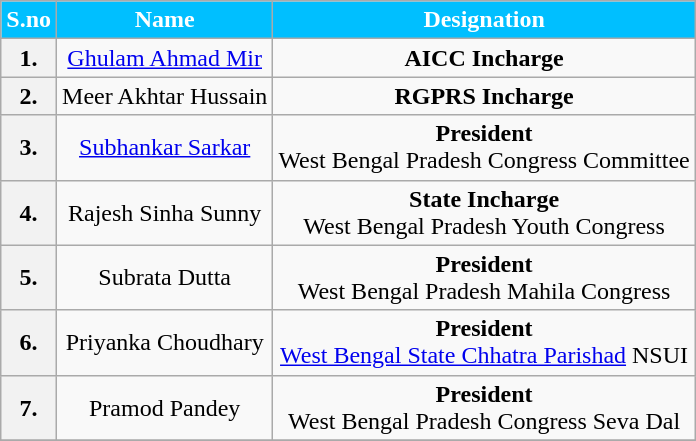<table class="wikitable sortable" style="text-align:center;">
<tr>
<th Style="background-color:#00BFFF; color:white">S.no</th>
<th Style="background-color:#00BFFF; color:white">Name</th>
<th Style="background-color:#00BFFF; color:white">Designation</th>
</tr>
<tr>
<th>1.</th>
<td><a href='#'>Ghulam Ahmad Mir</a></td>
<td><strong>AICC Incharge</strong></td>
</tr>
<tr>
<th>2.</th>
<td>Meer Akhtar Hussain</td>
<td><strong>RGPRS Incharge</strong></td>
</tr>
<tr>
<th>3.</th>
<td><a href='#'>Subhankar Sarkar</a></td>
<td><strong>President</strong><br>West Bengal Pradesh Congress Committee</td>
</tr>
<tr>
<th>4.</th>
<td>Rajesh Sinha Sunny</td>
<td><strong>State Incharge</strong> <br> West Bengal Pradesh Youth Congress</td>
</tr>
<tr>
<th>5.</th>
<td>Subrata Dutta</td>
<td><strong>President</strong><br> West Bengal Pradesh Mahila Congress</td>
</tr>
<tr>
<th>6.</th>
<td>Priyanka Choudhary</td>
<td><strong>President</strong><br> <a href='#'>West Bengal State Chhatra Parishad</a> NSUI</td>
</tr>
<tr>
<th>7.</th>
<td>Pramod Pandey</td>
<td><strong>President</strong><br>West Bengal Pradesh Congress Seva Dal</td>
</tr>
<tr>
</tr>
</table>
